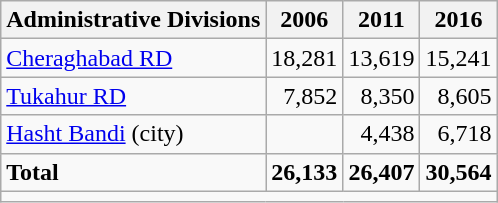<table class="wikitable">
<tr>
<th>Administrative Divisions</th>
<th>2006</th>
<th>2011</th>
<th>2016</th>
</tr>
<tr>
<td><a href='#'>Cheraghabad RD</a></td>
<td style="text-align: right;">18,281</td>
<td style="text-align: right;">13,619</td>
<td style="text-align: right;">15,241</td>
</tr>
<tr>
<td><a href='#'>Tukahur RD</a></td>
<td style="text-align: right;">7,852</td>
<td style="text-align: right;">8,350</td>
<td style="text-align: right;">8,605</td>
</tr>
<tr>
<td><a href='#'>Hasht Bandi</a> (city)</td>
<td style="text-align: right;"></td>
<td style="text-align: right;">4,438</td>
<td style="text-align: right;">6,718</td>
</tr>
<tr>
<td><strong>Total</strong></td>
<td style="text-align: right;"><strong>26,133</strong></td>
<td style="text-align: right;"><strong>26,407</strong></td>
<td style="text-align: right;"><strong>30,564</strong></td>
</tr>
<tr>
<td colspan=4></td>
</tr>
</table>
